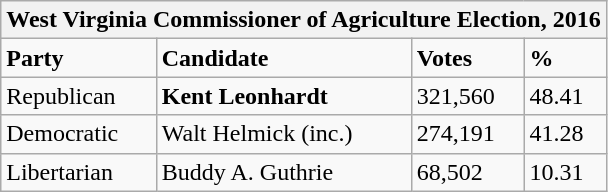<table class="wikitable">
<tr>
<th colspan="4">West Virginia Commissioner of Agriculture Election, 2016</th>
</tr>
<tr>
<td><strong>Party</strong></td>
<td><strong>Candidate</strong></td>
<td><strong>Votes</strong></td>
<td><strong>%</strong></td>
</tr>
<tr>
<td>Republican</td>
<td><strong>Kent Leonhardt</strong></td>
<td>321,560</td>
<td>48.41</td>
</tr>
<tr>
<td>Democratic</td>
<td>Walt Helmick (inc.)</td>
<td>274,191</td>
<td>41.28</td>
</tr>
<tr>
<td>Libertarian</td>
<td>Buddy A. Guthrie</td>
<td>68,502</td>
<td>10.31</td>
</tr>
</table>
